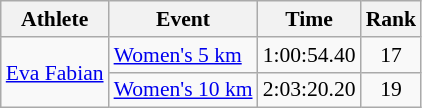<table class="wikitable" style="font-size:90%; text-align: center;">
<tr>
<th>Athlete</th>
<th>Event</th>
<th>Time</th>
<th>Rank</th>
</tr>
<tr>
<td align=left rowspan=2><a href='#'>Eva Fabian</a></td>
<td align=left><a href='#'>Women's 5 km</a></td>
<td>1:00:54.40</td>
<td>17</td>
</tr>
<tr>
<td align=left><a href='#'>Women's 10 km</a></td>
<td>2:03:20.20</td>
<td>19</td>
</tr>
</table>
